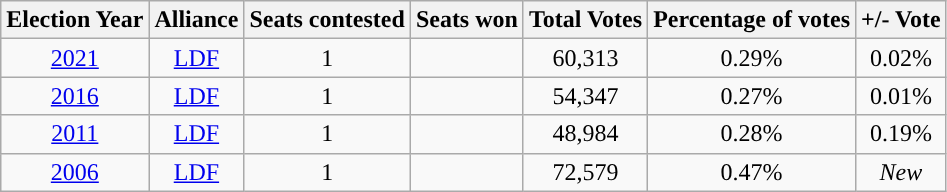<table class="wikitable" style="text-align:center">
<tr>
<th Style="background-color:">Election Year</th>
<th Style="background-color:">Alliance</th>
<th Style="background-color:">Seats contested</th>
<th Style="background-color:">Seats won</th>
<th Style="background-color:">Total Votes</th>
<th Style="background-color:">Percentage of votes</th>
<th Style="background-color:">+/- Vote</th>
</tr>
<tr>
<td><a href='#'>2021</a></td>
<td><a href='#'>LDF</a></td>
<td>1</td>
<td></td>
<td>60,313</td>
<td>0.29%</td>
<td> 0.02%</td>
</tr>
<tr>
<td><a href='#'>2016</a></td>
<td><a href='#'>LDF</a></td>
<td>1</td>
<td></td>
<td>54,347</td>
<td>0.27%</td>
<td> 0.01%</td>
</tr>
<tr>
<td><a href='#'>2011</a></td>
<td><a href='#'>LDF</a></td>
<td>1</td>
<td></td>
<td>48,984</td>
<td>0.28%</td>
<td> 0.19%</td>
</tr>
<tr>
<td><a href='#'>2006</a></td>
<td><a href='#'>LDF</a></td>
<td>1</td>
<td></td>
<td>72,579</td>
<td>0.47%</td>
<td><em>New</em></td>
</tr>
</table>
